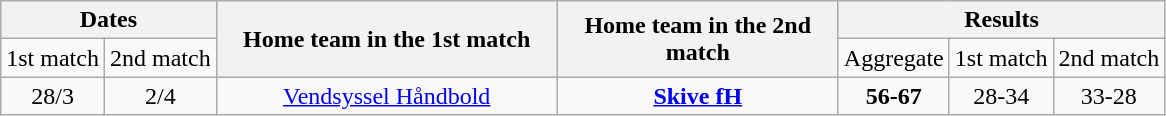<table class="wikitable" style="text-align:center; margin-left:1em;">
<tr>
<th colspan="2">Dates</th>
<th rowspan="2" style="width:220px;">Home team in the 1st match</th>
<th rowspan="2" style="width:180px;">Home team in the 2nd match</th>
<th colspan="3">Results</th>
</tr>
<tr>
<td>1st match</td>
<td>2nd match</td>
<td>Aggregate</td>
<td>1st match</td>
<td>2nd match</td>
</tr>
<tr>
<td>28/3</td>
<td>2/4</td>
<td><a href='#'>Vendsyssel Håndbold</a></td>
<td><strong><a href='#'>Skive fH</a></strong></td>
<td><strong>56-67</strong></td>
<td>28-34</td>
<td>33-28</td>
</tr>
</table>
